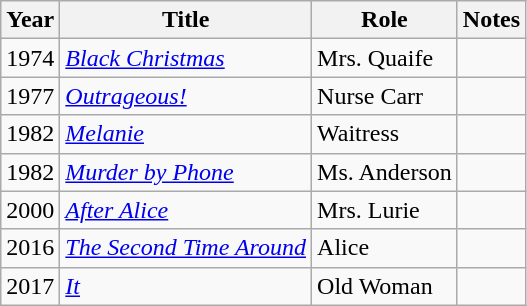<table class="wikitable sortable">
<tr>
<th>Year</th>
<th>Title</th>
<th>Role</th>
<th class="unsortable">Notes</th>
</tr>
<tr>
<td>1974</td>
<td><a href='#'><em>Black Christmas</em></a></td>
<td>Mrs. Quaife</td>
<td></td>
</tr>
<tr>
<td>1977</td>
<td><em><a href='#'>Outrageous!</a></em></td>
<td>Nurse Carr</td>
<td></td>
</tr>
<tr>
<td>1982</td>
<td><a href='#'><em>Melanie</em></a></td>
<td>Waitress</td>
<td></td>
</tr>
<tr>
<td>1982</td>
<td><em><a href='#'>Murder by Phone</a></em></td>
<td>Ms. Anderson</td>
<td></td>
</tr>
<tr>
<td>2000</td>
<td><em><a href='#'>After Alice</a></em></td>
<td>Mrs. Lurie</td>
<td></td>
</tr>
<tr>
<td>2016</td>
<td data-sort-value="Second Time Around, The"><a href='#'><em>The Second Time Around</em></a></td>
<td>Alice</td>
<td></td>
</tr>
<tr>
<td>2017</td>
<td><a href='#'><em>It</em></a></td>
<td>Old Woman</td>
<td></td>
</tr>
</table>
